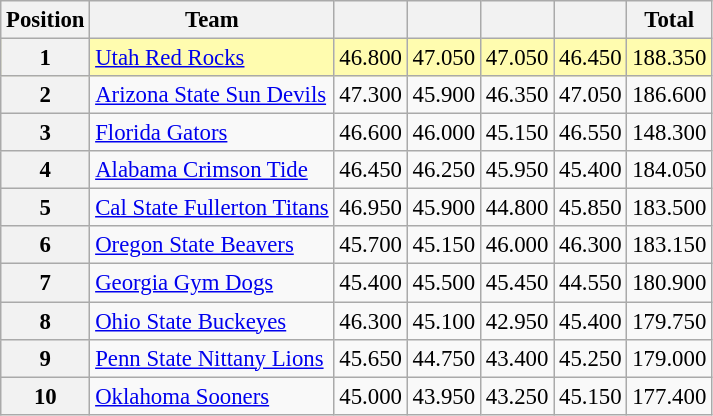<table class="wikitable sortable" style="text-align:center; font-size:95%">
<tr>
<th scope=col>Position</th>
<th scope=col>Team</th>
<th scope=col></th>
<th scope=col></th>
<th scope=col></th>
<th scope=col></th>
<th scope=col>Total</th>
</tr>
<tr bgcolor=fffcaf>
<th scope=row>1</th>
<td align=left><a href='#'>Utah Red Rocks</a></td>
<td>46.800</td>
<td>47.050</td>
<td>47.050</td>
<td>46.450</td>
<td>188.350</td>
</tr>
<tr>
<th scope=row>2</th>
<td align=left><a href='#'>Arizona State Sun Devils</a></td>
<td>47.300</td>
<td>45.900</td>
<td>46.350</td>
<td>47.050</td>
<td>186.600</td>
</tr>
<tr>
<th scope=row>3</th>
<td align=left><a href='#'>Florida Gators</a></td>
<td>46.600</td>
<td>46.000</td>
<td>45.150</td>
<td>46.550</td>
<td>148.300</td>
</tr>
<tr>
<th scope=row>4</th>
<td align=left><a href='#'>Alabama Crimson Tide</a></td>
<td>46.450</td>
<td>46.250</td>
<td>45.950</td>
<td>45.400</td>
<td>184.050</td>
</tr>
<tr>
<th scope=row>5</th>
<td align=left><a href='#'>Cal State Fullerton Titans</a></td>
<td>46.950</td>
<td>45.900</td>
<td>44.800</td>
<td>45.850</td>
<td>183.500</td>
</tr>
<tr>
<th scope=row>6</th>
<td align=left><a href='#'>Oregon State Beavers</a></td>
<td>45.700</td>
<td>45.150</td>
<td>46.000</td>
<td>46.300</td>
<td>183.150</td>
</tr>
<tr>
<th scope=row>7</th>
<td align=left><a href='#'>Georgia Gym Dogs</a></td>
<td>45.400</td>
<td>45.500</td>
<td>45.450</td>
<td>44.550</td>
<td>180.900</td>
</tr>
<tr>
<th scope=row>8</th>
<td align=left><a href='#'>Ohio State Buckeyes</a></td>
<td>46.300</td>
<td>45.100</td>
<td>42.950</td>
<td>45.400</td>
<td>179.750</td>
</tr>
<tr>
<th scope=row>9</th>
<td align=left><a href='#'>Penn State Nittany Lions</a></td>
<td>45.650</td>
<td>44.750</td>
<td>43.400</td>
<td>45.250</td>
<td>179.000</td>
</tr>
<tr>
<th scope=row>10</th>
<td align=left><a href='#'>Oklahoma Sooners</a></td>
<td>45.000</td>
<td>43.950</td>
<td>43.250</td>
<td>45.150</td>
<td>177.400</td>
</tr>
</table>
